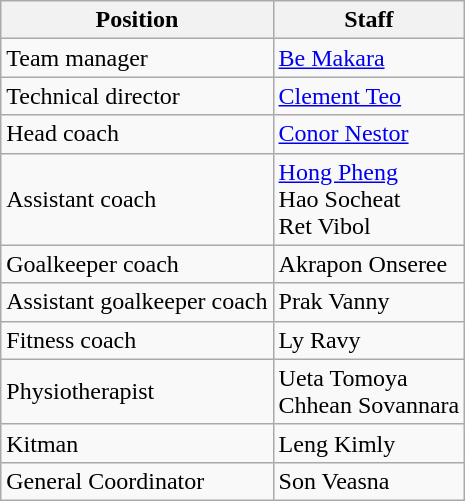<table class="wikitable">
<tr>
<th>Position</th>
<th>Staff</th>
</tr>
<tr>
<td>Team manager</td>
<td> <a href='#'>Be Makara</a></td>
</tr>
<tr>
<td>Technical director</td>
<td> <a href='#'>Clement Teo</a></td>
</tr>
<tr>
<td>Head coach</td>
<td> <a href='#'>Conor Nestor</a></td>
</tr>
<tr>
<td>Assistant coach</td>
<td> <a href='#'>Hong Pheng</a><br> Hao Socheat<br> Ret Vibol</td>
</tr>
<tr>
<td>Goalkeeper coach</td>
<td> Akrapon Onseree</td>
</tr>
<tr>
<td>Assistant goalkeeper coach</td>
<td> Prak Vanny</td>
</tr>
<tr>
<td>Fitness coach</td>
<td> Ly Ravy</td>
</tr>
<tr>
<td>Physiotherapist</td>
<td> Ueta Tomoya<br>  Chhean Sovannara</td>
</tr>
<tr>
<td>Kitman</td>
<td> Leng Kimly</td>
</tr>
<tr>
<td>General Coordinator</td>
<td> Son Veasna</td>
</tr>
</table>
